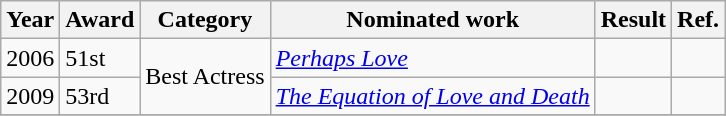<table class="wikitable">
<tr>
<th>Year</th>
<th>Award</th>
<th>Category</th>
<th>Nominated work</th>
<th>Result</th>
<th>Ref.</th>
</tr>
<tr>
<td>2006</td>
<td>51st</td>
<td rowspan=2>Best Actress</td>
<td><em><a href='#'>Perhaps Love</a></em></td>
<td></td>
<td></td>
</tr>
<tr>
<td>2009</td>
<td>53rd</td>
<td><em><a href='#'>The Equation of Love and Death</a></em></td>
<td></td>
<td></td>
</tr>
<tr>
</tr>
</table>
